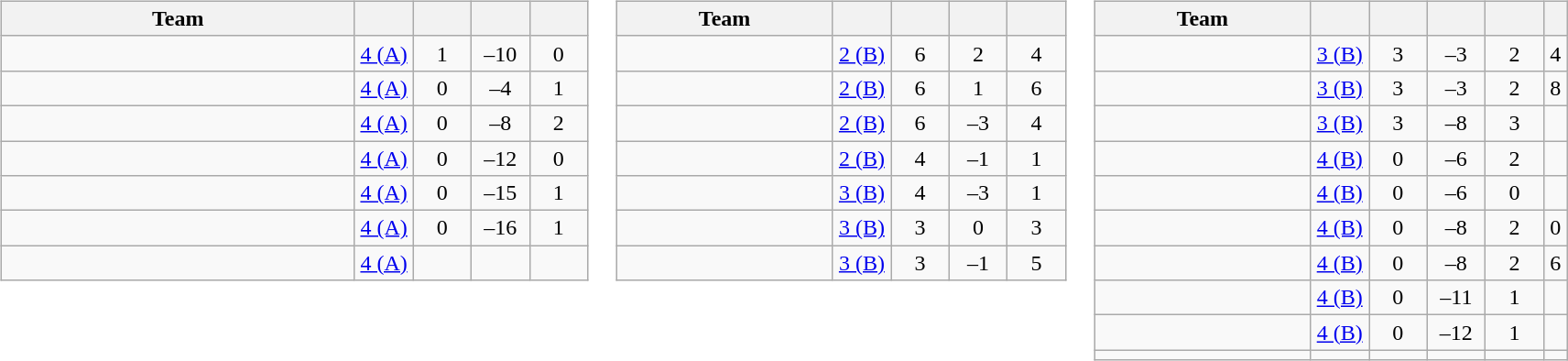<table>
<tr valign=top>
<td><br><table class="wikitable" style="text-align: center;">
<tr>
<th width=250>Team</th>
<th width=35></th>
<th width=35></th>
<th width=35></th>
<th width=35></th>
</tr>
<tr>
<td align=left></td>
<td><a href='#'>4 (A)</a></td>
<td>1</td>
<td>–10</td>
<td>0</td>
</tr>
<tr>
<td align=left></td>
<td><a href='#'>4 (A)</a></td>
<td>0</td>
<td>–4</td>
<td>1</td>
</tr>
<tr>
<td align=left></td>
<td><a href='#'>4 (A)</a></td>
<td>0</td>
<td>–8</td>
<td>2</td>
</tr>
<tr>
<td align=left></td>
<td><a href='#'>4 (A)</a></td>
<td>0</td>
<td>–12</td>
<td>0</td>
</tr>
<tr>
<td align=left></td>
<td><a href='#'>4 (A)</a></td>
<td>0</td>
<td>–15</td>
<td>1</td>
</tr>
<tr>
<td align=left></td>
<td><a href='#'>4 (A)</a></td>
<td>0</td>
<td>–16</td>
<td>1</td>
</tr>
<tr>
<td align=left></td>
<td><a href='#'>4 (A)</a></td>
<td></td>
<td></td>
<td></td>
</tr>
</table>
</td>
<td><br><table class="wikitable" style="text-align: center;">
<tr>
<th width=150>Team</th>
<th width=35></th>
<th width=35></th>
<th width=35></th>
<th width=35></th>
</tr>
<tr>
<td align=left></td>
<td><a href='#'>2 (B)</a></td>
<td>6</td>
<td>2</td>
<td>4</td>
</tr>
<tr>
<td align=left></td>
<td><a href='#'>2 (B)</a></td>
<td>6</td>
<td>1</td>
<td>6</td>
</tr>
<tr>
<td align=left></td>
<td><a href='#'>2 (B)</a></td>
<td>6</td>
<td>–3</td>
<td>4</td>
</tr>
<tr>
<td align=left></td>
<td><a href='#'>2 (B)</a></td>
<td>4</td>
<td>–1</td>
<td>1</td>
</tr>
<tr>
<td align=left></td>
<td><a href='#'>3 (B)</a></td>
<td>4</td>
<td>–3</td>
<td>1</td>
</tr>
<tr>
<td align=left></td>
<td><a href='#'>3 (B)</a></td>
<td>3</td>
<td>0</td>
<td>3</td>
</tr>
<tr>
<td align=left></td>
<td><a href='#'>3 (B)</a></td>
<td>3</td>
<td>–1</td>
<td>5</td>
</tr>
</table>
</td>
<td><br><table class="wikitable" style="text-align: center;">
<tr>
<th width=150>Team</th>
<th width=35></th>
<th width=35></th>
<th width=35></th>
<th width=35></th>
<th width=10></th>
</tr>
<tr>
<td align=left></td>
<td><a href='#'>3 (B)</a></td>
<td>3</td>
<td>–3</td>
<td>2</td>
<td>4</td>
</tr>
<tr>
<td align=left></td>
<td><a href='#'>3 (B)</a></td>
<td>3</td>
<td>–3</td>
<td>2</td>
<td>8</td>
</tr>
<tr>
<td align=left></td>
<td><a href='#'>3 (B)</a></td>
<td>3</td>
<td>–8</td>
<td>3</td>
<td></td>
</tr>
<tr>
<td align=left></td>
<td><a href='#'>4 (B)</a></td>
<td>0</td>
<td>–6</td>
<td>2</td>
<td></td>
</tr>
<tr>
<td align=left></td>
<td><a href='#'>4 (B)</a></td>
<td>0</td>
<td>–6</td>
<td>0</td>
<td></td>
</tr>
<tr>
<td align=left></td>
<td><a href='#'>4 (B)</a></td>
<td>0</td>
<td>–8</td>
<td>2</td>
<td>0</td>
</tr>
<tr>
<td align=left></td>
<td><a href='#'>4 (B)</a></td>
<td>0</td>
<td>–8</td>
<td>2</td>
<td>6</td>
</tr>
<tr>
<td align=left></td>
<td><a href='#'>4 (B)</a></td>
<td>0</td>
<td>–11</td>
<td>1</td>
<td></td>
</tr>
<tr>
<td align=left></td>
<td><a href='#'>4 (B)</a></td>
<td>0</td>
<td>–12</td>
<td>1</td>
<td></td>
</tr>
<tr>
<td align=left></td>
<td></td>
<td></td>
<td></td>
<td></td>
<td></td>
</tr>
</table>
</td>
</tr>
</table>
